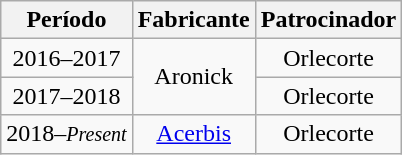<table class="wikitable" style="text-align:center;margin-left:1em">
<tr>
<th>Período</th>
<th>Fabricante</th>
<th>Patrocinador</th>
</tr>
<tr>
<td>2016–2017</td>
<td rowspan=2>Aronick</td>
<td>Orlecorte</td>
</tr>
<tr>
<td>2017–2018</td>
<td>Orlecorte</td>
</tr>
<tr>
<td>2018–<small><em>Present</em></small></td>
<td rowspan=2><a href='#'>Acerbis</a></td>
<td>Orlecorte</td>
</tr>
</table>
